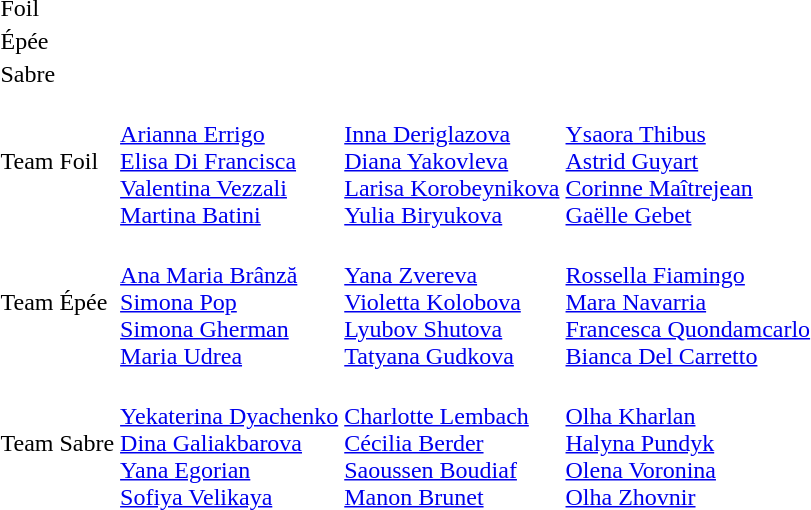<table>
<tr>
<td>Foil</td>
<td></td>
<td></td>
<td><br></td>
</tr>
<tr>
<td>Épée</td>
<td></td>
<td></td>
<td><br></td>
</tr>
<tr>
<td>Sabre</td>
<td></td>
<td></td>
<td><br></td>
</tr>
<tr>
<td>Team Foil</td>
<td><br><a href='#'>Arianna Errigo</a><br><a href='#'>Elisa Di Francisca</a><br><a href='#'>Valentina Vezzali</a><br><a href='#'>Martina Batini</a></td>
<td><br><a href='#'>Inna Deriglazova</a><br><a href='#'>Diana Yakovleva</a><br><a href='#'>Larisa Korobeynikova</a><br><a href='#'>Yulia Biryukova</a></td>
<td><br><a href='#'>Ysaora Thibus</a><br><a href='#'>Astrid Guyart</a><br><a href='#'>Corinne Maîtrejean</a><br><a href='#'>Gaëlle Gebet</a></td>
</tr>
<tr>
<td>Team Épée</td>
<td><br><a href='#'>Ana Maria Brânză</a><br><a href='#'>Simona Pop</a><br><a href='#'>Simona Gherman</a><br><a href='#'>Maria Udrea</a></td>
<td><br><a href='#'>Yana Zvereva</a><br><a href='#'>Violetta Kolobova</a><br><a href='#'>Lyubov Shutova</a><br><a href='#'>Tatyana Gudkova</a></td>
<td><br><a href='#'>Rossella Fiamingo</a><br><a href='#'>Mara Navarria</a><br><a href='#'>Francesca Quondamcarlo</a><br><a href='#'>Bianca Del Carretto</a></td>
</tr>
<tr>
<td>Team Sabre</td>
<td><br><a href='#'>Yekaterina Dyachenko</a><br><a href='#'>Dina Galiakbarova</a><br><a href='#'>Yana Egorian</a><br><a href='#'>Sofiya Velikaya</a></td>
<td><br><a href='#'>Charlotte Lembach</a><br><a href='#'>Cécilia Berder</a><br><a href='#'>Saoussen Boudiaf</a><br><a href='#'>Manon Brunet</a></td>
<td><br><a href='#'>Olha Kharlan</a><br><a href='#'>Halyna Pundyk</a><br><a href='#'>Olena Voronina</a><br><a href='#'>Olha Zhovnir</a></td>
</tr>
</table>
